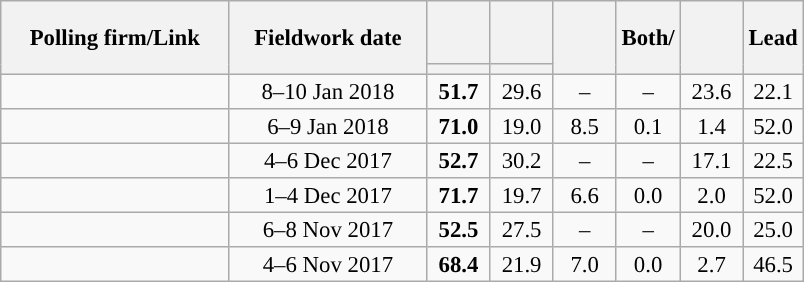<table class="wikitable collapsible" style="text-align:center; font-size:95%; line-height:16px;">
<tr style="height:42px;">
<th style="width:145px;" rowspan="2">Polling firm/Link</th>
<th style="width:125px;" rowspan="2">Fieldwork date</th>
<th style="width:35px;"></th>
<th style="width:35px;"></th>
<th style="width:35px;" rowspan="2"></th>
<th style="width:35px;" rowspan="2">Both/<br></th>
<th style="width:35px;" rowspan="2"></th>
<th style="width:30px;" rowspan="2">Lead</th>
</tr>
<tr>
<th style="color:inherit;background:"></th>
<th style="color:inherit;background:"></th>
</tr>
<tr>
<td></td>
<td>8–10 Jan 2018</td>
<td><strong>51.7</strong></td>
<td>29.6</td>
<td>–</td>
<td>–</td>
<td>23.6</td>
<td style="background:">22.1</td>
</tr>
<tr>
<td></td>
<td>6–9 Jan 2018</td>
<td><strong>71.0</strong></td>
<td>19.0</td>
<td>8.5</td>
<td>0.1</td>
<td>1.4</td>
<td style="background:">52.0</td>
</tr>
<tr>
<td></td>
<td>4–6 Dec 2017</td>
<td><strong>52.7</strong></td>
<td>30.2</td>
<td>–</td>
<td>–</td>
<td>17.1</td>
<td style="background:">22.5</td>
</tr>
<tr>
<td></td>
<td>1–4 Dec 2017</td>
<td><strong>71.7</strong></td>
<td>19.7</td>
<td>6.6</td>
<td>0.0</td>
<td>2.0</td>
<td style="background:">52.0</td>
</tr>
<tr>
<td></td>
<td>6–8 Nov 2017</td>
<td><strong>52.5</strong></td>
<td>27.5</td>
<td>–</td>
<td>–</td>
<td>20.0</td>
<td style="background:">25.0</td>
</tr>
<tr>
<td></td>
<td>4–6 Nov 2017</td>
<td><strong>68.4</strong></td>
<td>21.9</td>
<td>7.0</td>
<td>0.0</td>
<td>2.7</td>
<td style="background:">46.5</td>
</tr>
</table>
